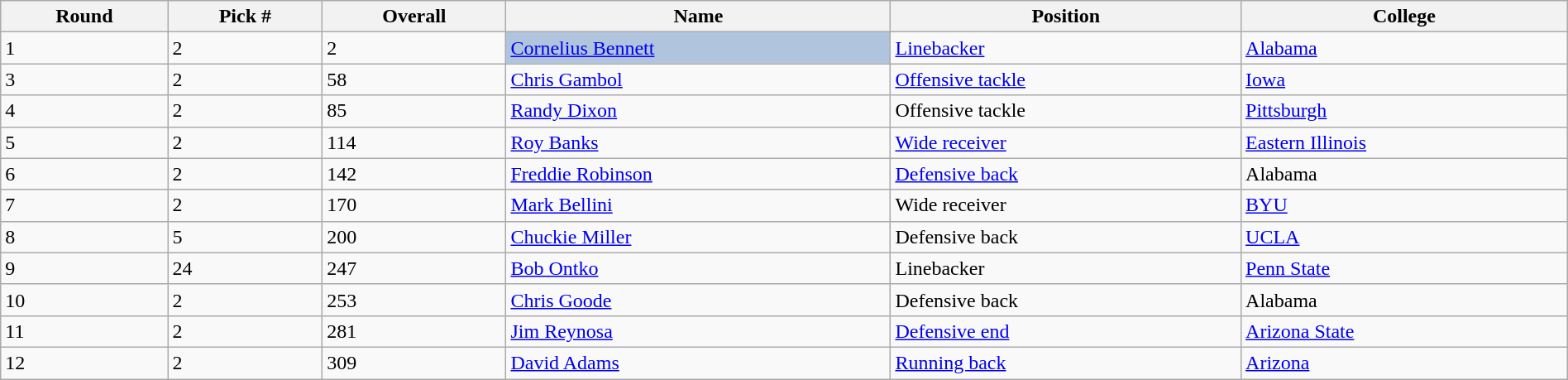<table class="wikitable sortable sortable" style="width: 100%">
<tr>
<th>Round</th>
<th>Pick #</th>
<th>Overall</th>
<th>Name</th>
<th>Position</th>
<th>College</th>
</tr>
<tr>
<td>1</td>
<td>2</td>
<td>2</td>
<td bgcolor=lightsteelblue><a href='#'>Cornelius Bennett</a></td>
<td><a href='#'>Linebacker</a></td>
<td><a href='#'>Alabama</a></td>
</tr>
<tr>
<td>3</td>
<td>2</td>
<td>58</td>
<td><a href='#'>Chris Gambol</a></td>
<td><a href='#'>Offensive tackle</a></td>
<td><a href='#'>Iowa</a></td>
</tr>
<tr>
<td>4</td>
<td>2</td>
<td>85</td>
<td><a href='#'>Randy Dixon</a></td>
<td>Offensive tackle</td>
<td><a href='#'>Pittsburgh</a></td>
</tr>
<tr>
<td>5</td>
<td>2</td>
<td>114</td>
<td><a href='#'>Roy Banks</a></td>
<td><a href='#'>Wide receiver</a></td>
<td><a href='#'>Eastern Illinois</a></td>
</tr>
<tr>
<td>6</td>
<td>2</td>
<td>142</td>
<td><a href='#'>Freddie Robinson</a></td>
<td><a href='#'>Defensive back</a></td>
<td>Alabama</td>
</tr>
<tr>
<td>7</td>
<td>2</td>
<td>170</td>
<td><a href='#'>Mark Bellini</a></td>
<td>Wide receiver</td>
<td><a href='#'>BYU</a></td>
</tr>
<tr>
<td>8</td>
<td>5</td>
<td>200</td>
<td><a href='#'>Chuckie Miller</a></td>
<td>Defensive back</td>
<td><a href='#'>UCLA</a></td>
</tr>
<tr>
<td>9</td>
<td>24</td>
<td>247</td>
<td><a href='#'>Bob Ontko</a></td>
<td>Linebacker</td>
<td><a href='#'>Penn State</a></td>
</tr>
<tr>
<td>10</td>
<td>2</td>
<td>253</td>
<td><a href='#'>Chris Goode</a></td>
<td>Defensive back</td>
<td>Alabama</td>
</tr>
<tr>
<td>11</td>
<td>2</td>
<td>281</td>
<td><a href='#'>Jim Reynosa</a></td>
<td><a href='#'>Defensive end</a></td>
<td><a href='#'>Arizona State</a></td>
</tr>
<tr>
<td>12</td>
<td>2</td>
<td>309</td>
<td><a href='#'>David Adams</a></td>
<td><a href='#'>Running back</a></td>
<td><a href='#'>Arizona</a></td>
</tr>
</table>
